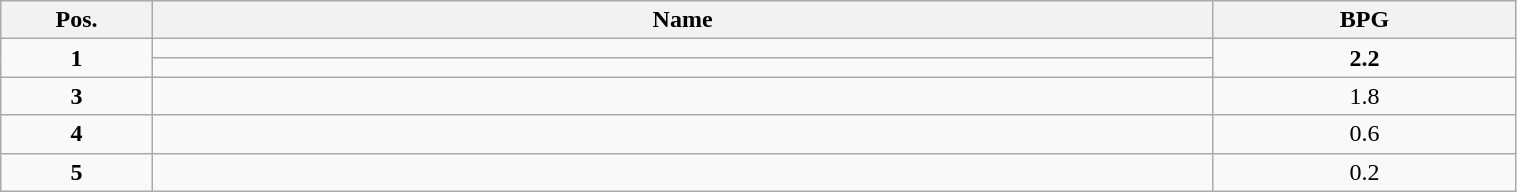<table class="wikitable" style="width:80%;">
<tr>
<th style="width:10%;">Pos.</th>
<th style="width:70%;">Name</th>
<th style="width:20%;">BPG</th>
</tr>
<tr>
<td align=center rowspan=2><strong>1</strong></td>
<td><strong></strong></td>
<td align=center rowspan=2><strong>2.2</strong></td>
</tr>
<tr>
<td><strong></strong></td>
</tr>
<tr>
<td align=center><strong>3</strong></td>
<td></td>
<td align=center>1.8</td>
</tr>
<tr>
<td align=center><strong>4</strong></td>
<td></td>
<td align=center>0.6</td>
</tr>
<tr>
<td align=center><strong>5</strong></td>
<td></td>
<td align=center>0.2</td>
</tr>
</table>
